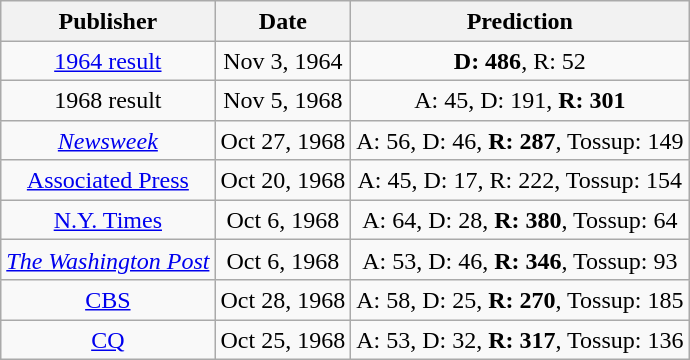<table class="wikitable" style="text-align:center;line-height:1.2">
<tr>
<th>Publisher</th>
<th>Date</th>
<th>Prediction</th>
</tr>
<tr>
<td><a href='#'>1964 result</a></td>
<td>Nov 3, 1964</td>
<td><strong>D: 486</strong>, R: 52</td>
</tr>
<tr>
<td>1968 result</td>
<td>Nov 5, 1968</td>
<td>A: 45, D: 191, <strong>R: 301</strong></td>
</tr>
<tr>
<td><em><a href='#'>Newsweek</a></em></td>
<td>Oct 27, 1968</td>
<td>A: 56, D: 46, <strong>R: 287</strong>, Tossup: 149</td>
</tr>
<tr>
<td><a href='#'>Associated Press</a></td>
<td>Oct 20, 1968</td>
<td>A: 45, D: 17, R: 222, Tossup: 154</td>
</tr>
<tr>
<td><a href='#'>N.Y. Times</a></td>
<td>Oct 6, 1968</td>
<td>A: 64, D: 28, <strong>R: 380</strong>, Tossup: 64</td>
</tr>
<tr>
<td><em><a href='#'>The Washington Post</a></em></td>
<td>Oct 6, 1968</td>
<td>A: 53, D: 46, <strong>R: 346</strong>, Tossup: 93</td>
</tr>
<tr>
<td><a href='#'>CBS</a></td>
<td>Oct 28, 1968</td>
<td>A: 58, D: 25, <strong>R: 270</strong>, Tossup: 185</td>
</tr>
<tr>
<td><a href='#'>CQ</a></td>
<td>Oct 25, 1968</td>
<td>A: 53, D: 32, <strong>R: 317</strong>, Tossup: 136</td>
</tr>
</table>
